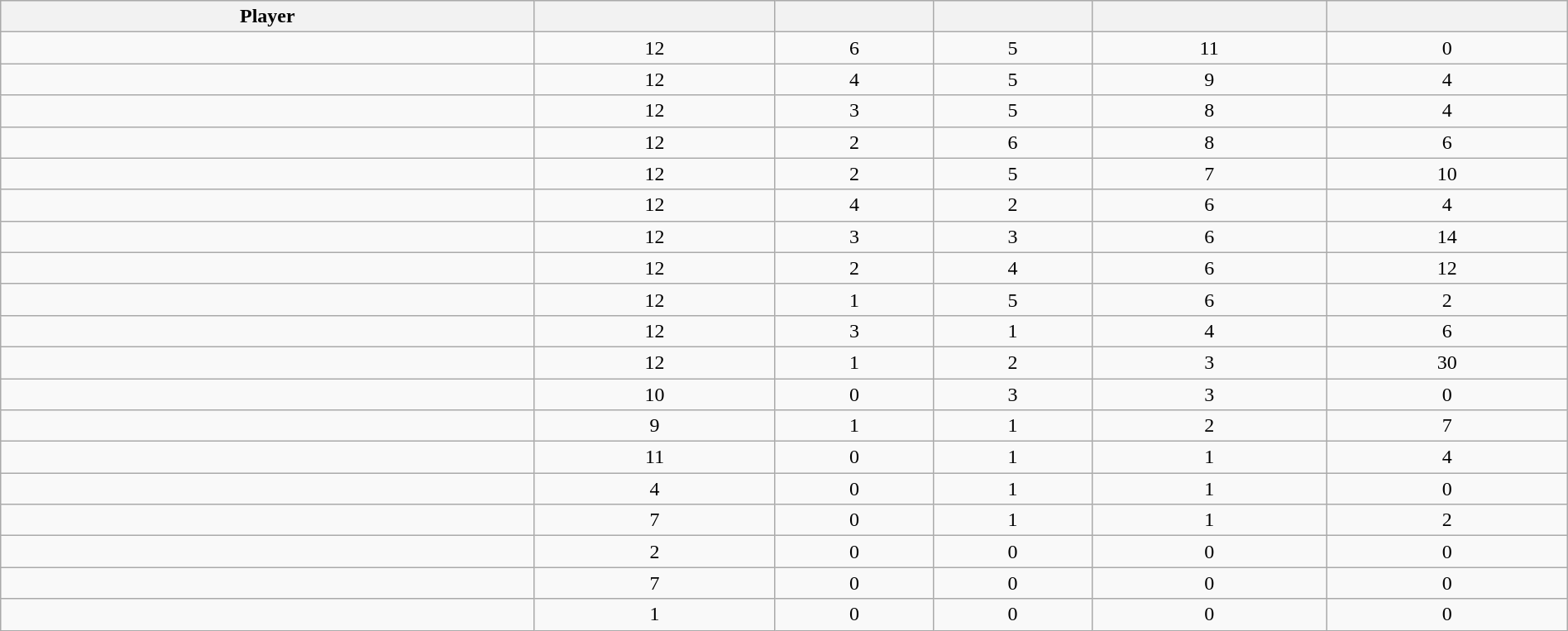<table class="wikitable sortable" style="width:100%;">
<tr align=center>
<th>Player</th>
<th></th>
<th></th>
<th></th>
<th></th>
<th></th>
</tr>
<tr align=center>
<td></td>
<td>12</td>
<td>6</td>
<td>5</td>
<td>11</td>
<td>0</td>
</tr>
<tr align=center>
<td></td>
<td>12</td>
<td>4</td>
<td>5</td>
<td>9</td>
<td>4</td>
</tr>
<tr align=center>
<td></td>
<td>12</td>
<td>3</td>
<td>5</td>
<td>8</td>
<td>4</td>
</tr>
<tr align=center>
<td></td>
<td>12</td>
<td>2</td>
<td>6</td>
<td>8</td>
<td>6</td>
</tr>
<tr align=center>
<td></td>
<td>12</td>
<td>2</td>
<td>5</td>
<td>7</td>
<td>10</td>
</tr>
<tr align=center>
<td></td>
<td>12</td>
<td>4</td>
<td>2</td>
<td>6</td>
<td>4</td>
</tr>
<tr align=center>
<td></td>
<td>12</td>
<td>3</td>
<td>3</td>
<td>6</td>
<td>14</td>
</tr>
<tr align=center>
<td></td>
<td>12</td>
<td>2</td>
<td>4</td>
<td>6</td>
<td>12</td>
</tr>
<tr align=center>
<td></td>
<td>12</td>
<td>1</td>
<td>5</td>
<td>6</td>
<td>2</td>
</tr>
<tr align=center>
<td></td>
<td>12</td>
<td>3</td>
<td>1</td>
<td>4</td>
<td>6</td>
</tr>
<tr align=center>
<td></td>
<td>12</td>
<td>1</td>
<td>2</td>
<td>3</td>
<td>30</td>
</tr>
<tr align=center>
<td></td>
<td>10</td>
<td>0</td>
<td>3</td>
<td>3</td>
<td>0</td>
</tr>
<tr align=center>
<td></td>
<td>9</td>
<td>1</td>
<td>1</td>
<td>2</td>
<td>7</td>
</tr>
<tr align=center>
<td></td>
<td>11</td>
<td>0</td>
<td>1</td>
<td>1</td>
<td>4</td>
</tr>
<tr align=center>
<td></td>
<td>4</td>
<td>0</td>
<td>1</td>
<td>1</td>
<td>0</td>
</tr>
<tr align=center>
<td></td>
<td>7</td>
<td>0</td>
<td>1</td>
<td>1</td>
<td>2</td>
</tr>
<tr align=center>
<td></td>
<td>2</td>
<td>0</td>
<td>0</td>
<td>0</td>
<td>0</td>
</tr>
<tr align=center>
<td></td>
<td>7</td>
<td>0</td>
<td>0</td>
<td>0</td>
<td>0</td>
</tr>
<tr align=center>
<td></td>
<td>1</td>
<td>0</td>
<td>0</td>
<td>0</td>
<td>0</td>
</tr>
</table>
